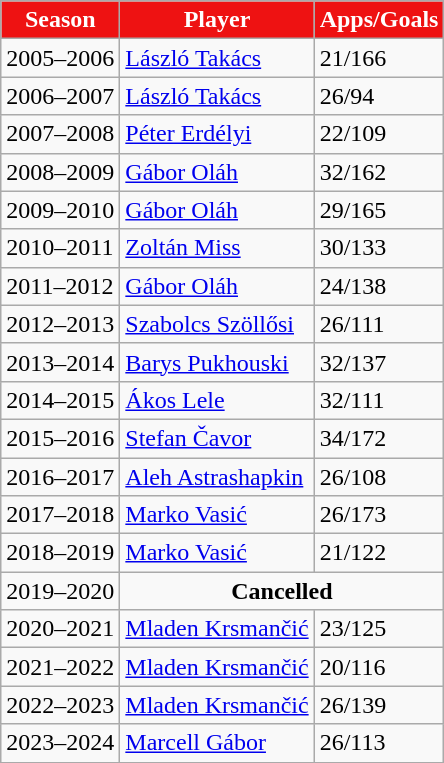<table class="wikitable">
<tr>
<th style="color:white; background:#EE1212">Season</th>
<th style="color:white; background:#EE1212">Player</th>
<th style="color:white; background:#EE1212">Apps/Goals</th>
</tr>
<tr>
<td>2005–2006</td>
<td> <a href='#'>László Takács</a></td>
<td>21/166</td>
</tr>
<tr>
<td>2006–2007</td>
<td> <a href='#'>László Takács</a></td>
<td>26/94</td>
</tr>
<tr>
<td>2007–2008</td>
<td> <a href='#'>Péter Erdélyi</a></td>
<td>22/109</td>
</tr>
<tr>
<td>2008–2009</td>
<td> <a href='#'>Gábor Oláh</a></td>
<td>32/162</td>
</tr>
<tr>
<td>2009–2010</td>
<td> <a href='#'>Gábor Oláh</a></td>
<td>29/165</td>
</tr>
<tr>
<td>2010–2011</td>
<td> <a href='#'>Zoltán Miss</a></td>
<td>30/133</td>
</tr>
<tr>
<td>2011–2012</td>
<td> <a href='#'>Gábor Oláh</a></td>
<td>24/138</td>
</tr>
<tr>
<td>2012–2013</td>
<td> <a href='#'>Szabolcs Szöllősi</a></td>
<td>26/111</td>
</tr>
<tr>
<td>2013–2014</td>
<td> <a href='#'>Barys Pukhouski</a></td>
<td>32/137</td>
</tr>
<tr>
<td>2014–2015</td>
<td> <a href='#'>Ákos Lele</a></td>
<td>32/111</td>
</tr>
<tr>
<td>2015–2016</td>
<td> <a href='#'>Stefan Čavor</a></td>
<td>34/172</td>
</tr>
<tr>
<td>2016–2017</td>
<td> <a href='#'>Aleh Astrashapkin</a></td>
<td>26/108</td>
</tr>
<tr>
<td>2017–2018</td>
<td> <a href='#'>Marko Vasić</a></td>
<td>26/173</td>
</tr>
<tr>
<td>2018–2019</td>
<td> <a href='#'>Marko Vasić</a></td>
<td>21/122</td>
</tr>
<tr>
<td>2019–2020</td>
<td colspan=2 align=center><strong>Cancelled</strong></td>
</tr>
<tr>
<td>2020–2021</td>
<td> <a href='#'>Mladen Krsmančić</a></td>
<td>23/125</td>
</tr>
<tr>
<td>2021–2022</td>
<td> <a href='#'>Mladen Krsmančić</a></td>
<td>20/116</td>
</tr>
<tr>
<td>2022–2023</td>
<td> <a href='#'>Mladen Krsmančić</a></td>
<td>26/139</td>
</tr>
<tr>
<td>2023–2024</td>
<td> <a href='#'>Marcell Gábor</a></td>
<td>26/113</td>
</tr>
</table>
